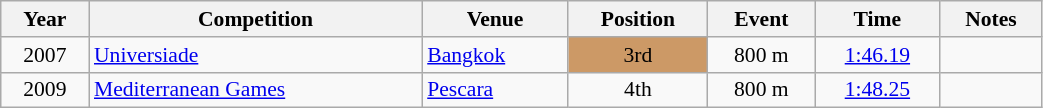<table class="wikitable" width=55% style="font-size:90%; text-align:center;">
<tr>
<th>Year</th>
<th>Competition</th>
<th>Venue</th>
<th>Position</th>
<th>Event</th>
<th>Time</th>
<th>Notes</th>
</tr>
<tr>
<td>2007</td>
<td align=left><a href='#'>Universiade</a></td>
<td align=left> <a href='#'>Bangkok</a></td>
<td bgcolor=cc9966>3rd</td>
<td>800 m</td>
<td><a href='#'>1:46.19</a></td>
<td></td>
</tr>
<tr>
<td>2009</td>
<td align=left><a href='#'>Mediterranean Games</a></td>
<td align=left> <a href='#'>Pescara</a></td>
<td>4th</td>
<td>800 m</td>
<td><a href='#'>1:48.25</a></td>
<td></td>
</tr>
</table>
